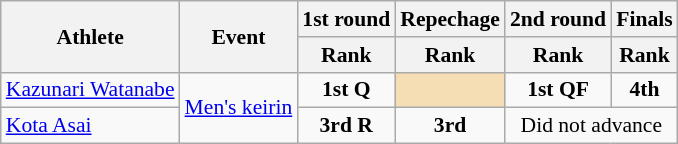<table class=wikitable style="font-size:90%">
<tr>
<th rowspan="2">Athlete</th>
<th rowspan="2">Event</th>
<th>1st round</th>
<th>Repechage</th>
<th>2nd round</th>
<th>Finals</th>
</tr>
<tr>
<th>Rank</th>
<th>Rank</th>
<th>Rank</th>
<th>Rank</th>
</tr>
<tr>
<td><a href='#'>Kazunari Watanabe</a></td>
<td rowspan=2><a href='#'>Men's keirin</a></td>
<td align=center><strong>1st Q</strong></td>
<td bgcolor=wheat></td>
<td align=center><strong>1st QF</strong></td>
<td align=center><strong>4th</strong></td>
</tr>
<tr>
<td><a href='#'>Kota Asai</a></td>
<td align=center><strong>3rd R</strong></td>
<td align=center><strong>3rd</strong></td>
<td style="text-align:center;" colspan="7">Did not advance</td>
</tr>
</table>
